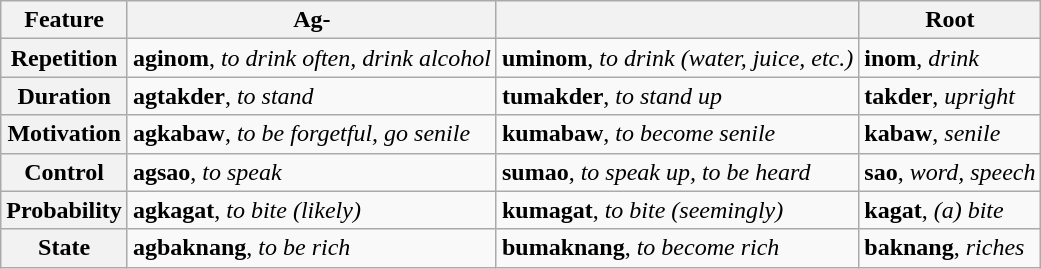<table class="wikitable" align="center">
<tr>
<th>Feature</th>
<th>Ag-</th>
<th><um></th>
<th>Root</th>
</tr>
<tr>
<th>Repetition</th>
<td><strong>aginom</strong>, <em>to drink often, drink alcohol</em></td>
<td><strong>uminom</strong>, <em>to drink (water, juice, etc.)</em></td>
<td><strong>inom</strong>, <em>drink</em></td>
</tr>
<tr>
<th>Duration</th>
<td><strong>agtakder</strong>, <em>to stand</em></td>
<td><strong>tumakder</strong>, <em>to stand up</em></td>
<td><strong>takder</strong>, <em>upright</em></td>
</tr>
<tr>
<th>Motivation</th>
<td><strong>agkabaw</strong>, <em>to be forgetful, go senile</em></td>
<td><strong>kumabaw</strong>, <em>to become senile</em></td>
<td><strong>kabaw</strong>, <em>senile</em></td>
</tr>
<tr>
<th>Control</th>
<td><strong>agsao</strong>, <em>to speak</em></td>
<td><strong>sumao</strong>, <em>to speak up, to be heard</em></td>
<td><strong>sao</strong>, <em>word, speech</em></td>
</tr>
<tr>
<th>Probability</th>
<td><strong>agkagat</strong>, <em>to bite (likely)</em></td>
<td><strong>kumagat</strong>, <em>to bite (seemingly)</em></td>
<td><strong>kagat</strong>, <em>(a) bite</em></td>
</tr>
<tr>
<th>State</th>
<td><strong>agbaknang</strong>, <em>to be rich</em></td>
<td><strong>bumaknang</strong>, <em>to become rich</em></td>
<td><strong>baknang</strong>, <em>riches</em></td>
</tr>
</table>
